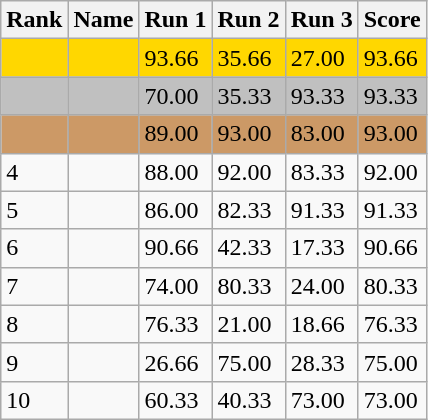<table class="wikitable">
<tr>
<th>Rank</th>
<th>Name</th>
<th>Run 1</th>
<th>Run 2</th>
<th>Run 3</th>
<th>Score</th>
</tr>
<tr style="background:gold;">
<td></td>
<td></td>
<td>93.66</td>
<td>35.66</td>
<td>27.00</td>
<td>93.66</td>
</tr>
<tr style="background:silver;">
<td></td>
<td></td>
<td>70.00</td>
<td>35.33</td>
<td>93.33</td>
<td>93.33</td>
</tr>
<tr style="background:#CC9966;">
<td></td>
<td></td>
<td>89.00</td>
<td>93.00</td>
<td>83.00</td>
<td>93.00</td>
</tr>
<tr>
<td>4</td>
<td></td>
<td>88.00</td>
<td>92.00</td>
<td>83.33</td>
<td>92.00</td>
</tr>
<tr>
<td>5</td>
<td></td>
<td>86.00</td>
<td>82.33</td>
<td>91.33</td>
<td>91.33</td>
</tr>
<tr>
<td>6</td>
<td></td>
<td>90.66</td>
<td>42.33</td>
<td>17.33</td>
<td>90.66</td>
</tr>
<tr>
<td>7</td>
<td></td>
<td>74.00</td>
<td>80.33</td>
<td>24.00</td>
<td>80.33</td>
</tr>
<tr>
<td>8</td>
<td></td>
<td>76.33</td>
<td>21.00</td>
<td>18.66</td>
<td>76.33</td>
</tr>
<tr>
<td>9</td>
<td></td>
<td>26.66</td>
<td>75.00</td>
<td>28.33</td>
<td>75.00</td>
</tr>
<tr>
<td>10</td>
<td></td>
<td>60.33</td>
<td>40.33</td>
<td>73.00</td>
<td>73.00</td>
</tr>
</table>
